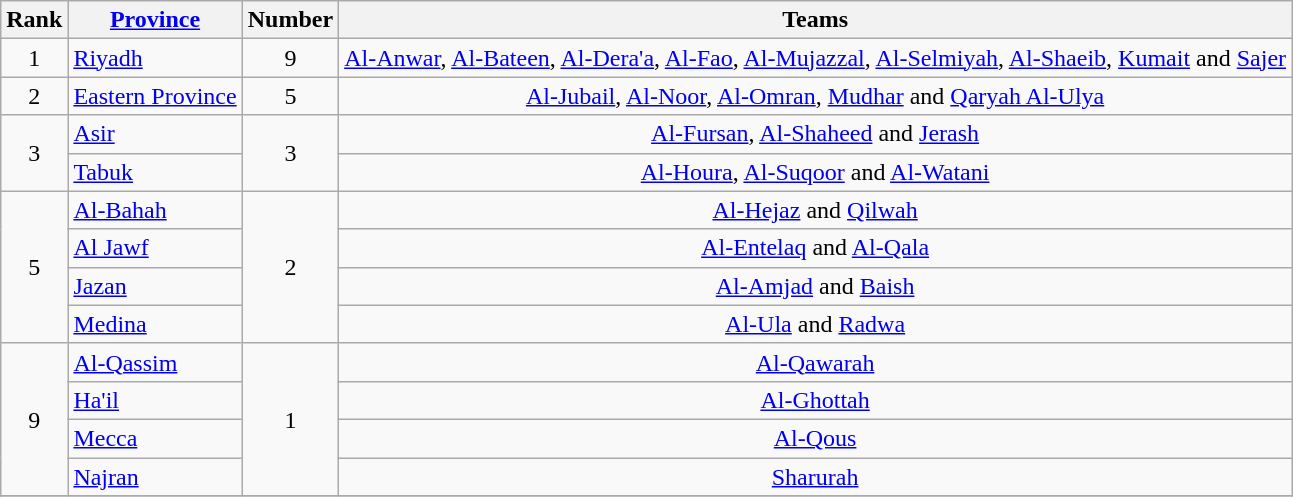<table class="wikitable">
<tr>
<th>Rank</th>
<th><a href='#'>Province</a></th>
<th>Number</th>
<th>Teams</th>
</tr>
<tr>
<td align=center>1</td>
<td><a href='#'>Riyadh</a></td>
<td align=center>9</td>
<td align=center><a href='#'>Al-Anwar</a>, <a href='#'>Al-Bateen</a>, <a href='#'>Al-Dera'a</a>, <a href='#'>Al-Fao</a>, <a href='#'>Al-Mujazzal</a>, <a href='#'>Al-Selmiyah</a>, <a href='#'>Al-Shaeib</a>, <a href='#'>Kumait</a> and <a href='#'>Sajer</a></td>
</tr>
<tr>
<td align=center>2</td>
<td><a href='#'>Eastern Province</a></td>
<td align=center>5</td>
<td align=center><a href='#'>Al-Jubail</a>, <a href='#'>Al-Noor</a>, <a href='#'>Al-Omran</a>, <a href='#'>Mudhar</a> and <a href='#'>Qaryah Al-Ulya</a></td>
</tr>
<tr>
<td rowspan=2 align=center>3</td>
<td><a href='#'>Asir</a></td>
<td rowspan=2 align=center>3</td>
<td align=center><a href='#'>Al-Fursan</a>, <a href='#'>Al-Shaheed</a> and <a href='#'>Jerash</a></td>
</tr>
<tr>
<td><a href='#'>Tabuk</a></td>
<td align=center><a href='#'>Al-Houra</a>, <a href='#'>Al-Suqoor</a> and <a href='#'>Al-Watani</a></td>
</tr>
<tr>
<td rowspan=4 align=center>5</td>
<td><a href='#'>Al-Bahah</a></td>
<td rowspan=4 align=center>2</td>
<td align=center><a href='#'>Al-Hejaz</a> and <a href='#'>Qilwah</a></td>
</tr>
<tr>
<td><a href='#'>Al Jawf</a></td>
<td align=center><a href='#'>Al-Entelaq</a> and <a href='#'>Al-Qala</a></td>
</tr>
<tr>
<td><a href='#'>Jazan</a></td>
<td align=center><a href='#'>Al-Amjad</a> and <a href='#'>Baish</a></td>
</tr>
<tr>
<td><a href='#'>Medina</a></td>
<td align=center><a href='#'>Al-Ula</a> and <a href='#'>Radwa</a></td>
</tr>
<tr>
<td rowspan=4 align=center>9</td>
<td><a href='#'>Al-Qassim</a></td>
<td rowspan=4 align=center>1</td>
<td align=center><a href='#'>Al-Qawarah</a></td>
</tr>
<tr>
<td><a href='#'>Ha'il</a></td>
<td align=center><a href='#'>Al-Ghottah</a></td>
</tr>
<tr>
<td><a href='#'>Mecca</a></td>
<td align=center><a href='#'>Al-Qous</a></td>
</tr>
<tr>
<td><a href='#'>Najran</a></td>
<td align=center><a href='#'>Sharurah</a></td>
</tr>
<tr>
</tr>
</table>
